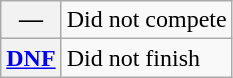<table class="wikitable">
<tr>
<th scope="row">—</th>
<td>Did not compete</td>
</tr>
<tr>
<th scope="row"><a href='#'>DNF</a></th>
<td>Did not finish</td>
</tr>
</table>
